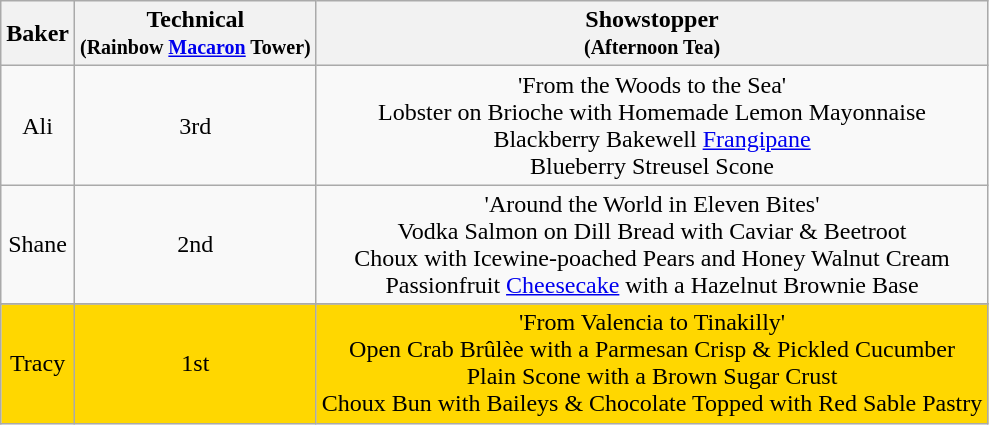<table class="wikitable" style="text-align:center;">
<tr>
<th>Baker</th>
<th>Technical<br><small>(Rainbow <a href='#'>Macaron</a> Tower)</small></th>
<th>Showstopper<br><small>(Afternoon Tea)</small></th>
</tr>
<tr>
<td>Ali</td>
<td>3rd</td>
<td>'From the Woods to the Sea'<br>Lobster on Brioche with Homemade Lemon Mayonnaise<br>Blackberry Bakewell <a href='#'>Frangipane</a><br> Blueberry Streusel Scone</td>
</tr>
<tr>
<td>Shane</td>
<td>2nd</td>
<td>'Around the World in Eleven Bites'<br>Vodka Salmon on Dill Bread with Caviar & Beetroot<br>Choux with Icewine-poached Pears and Honey Walnut Cream<br>Passionfruit <a href='#'>Cheesecake</a> with a Hazelnut Brownie Base</td>
</tr>
<tr>
</tr>
<tr style="background:gold">
<td>Tracy</td>
<td>1st</td>
<td>'From Valencia to Tinakilly'<br> Open Crab Brûlèe with a Parmesan Crisp & Pickled Cucumber<br>Plain Scone with a Brown Sugar Crust<br>Choux Bun with Baileys & Chocolate Topped with Red Sable Pastry</td>
</tr>
</table>
